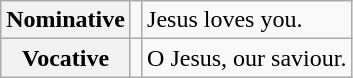<table class="wikitable">
<tr>
<th>Nominative</th>
<td></td>
<td>Jesus loves you.</td>
</tr>
<tr>
<th>Vocative</th>
<td></td>
<td>O Jesus, our saviour.</td>
</tr>
</table>
